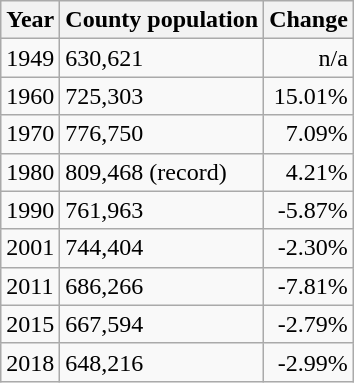<table class="wikitable">
<tr>
<th>Year</th>
<th>County population</th>
<th>Change</th>
</tr>
<tr>
<td>1949</td>
<td>630,621</td>
<td align="right">n/a</td>
</tr>
<tr>
<td>1960</td>
<td> 725,303</td>
<td align="right">15.01%</td>
</tr>
<tr>
<td>1970</td>
<td> 776,750</td>
<td align="right">7.09%</td>
</tr>
<tr>
<td>1980</td>
<td> 809,468 (record)</td>
<td align="right">4.21%</td>
</tr>
<tr>
<td>1990</td>
<td> 761,963</td>
<td align="right">-5.87%</td>
</tr>
<tr>
<td>2001</td>
<td> 744,404</td>
<td align="right">-2.30%</td>
</tr>
<tr>
<td>2011</td>
<td> 686,266</td>
<td align="right">-7.81%</td>
</tr>
<tr>
<td>2015</td>
<td> 667,594</td>
<td align="right">-2.79%</td>
</tr>
<tr>
<td>2018</td>
<td> 648,216</td>
<td align="right">-2.99%</td>
</tr>
</table>
